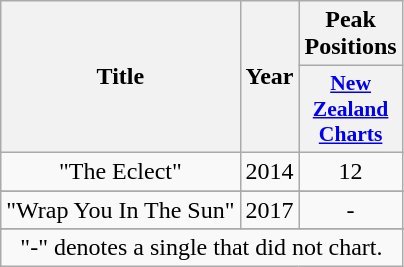<table class="wikitable plainrowheaders" style="text-align:center;">
<tr>
<th scope="col" rowspan="2">Title</th>
<th scope="col" rowspan="2">Year</th>
<th scope="col">Peak Positions</th>
</tr>
<tr>
<th scope="col" style="width:3em;font-size:90%;"><a href='#'>New Zealand Charts</a></th>
</tr>
<tr>
<td>"The Eclect"</td>
<td>2014</td>
<td>12</td>
</tr>
<tr>
</tr>
<tr>
<td>"Wrap You In The Sun"</td>
<td>2017</td>
<td>-</td>
</tr>
<tr>
</tr>
<tr>
<td colspan="6"  style="text-align:center;">"-" denotes a single that did not chart.</td>
</tr>
</table>
